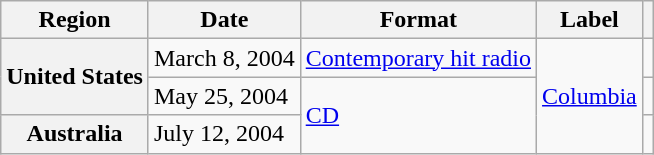<table class="wikitable plainrowheaders">
<tr>
<th scope="col">Region</th>
<th scope="col">Date</th>
<th scope="col">Format</th>
<th scope="col">Label</th>
<th scope="col"></th>
</tr>
<tr>
<th scope="row" rowspan="2">United States</th>
<td>March 8, 2004</td>
<td><a href='#'>Contemporary hit radio</a></td>
<td rowspan="3"><a href='#'>Columbia</a></td>
<td></td>
</tr>
<tr>
<td>May 25, 2004</td>
<td rowspan="2"><a href='#'>CD</a></td>
<td></td>
</tr>
<tr>
<th scope="row">Australia</th>
<td>July 12, 2004</td>
<td></td>
</tr>
</table>
